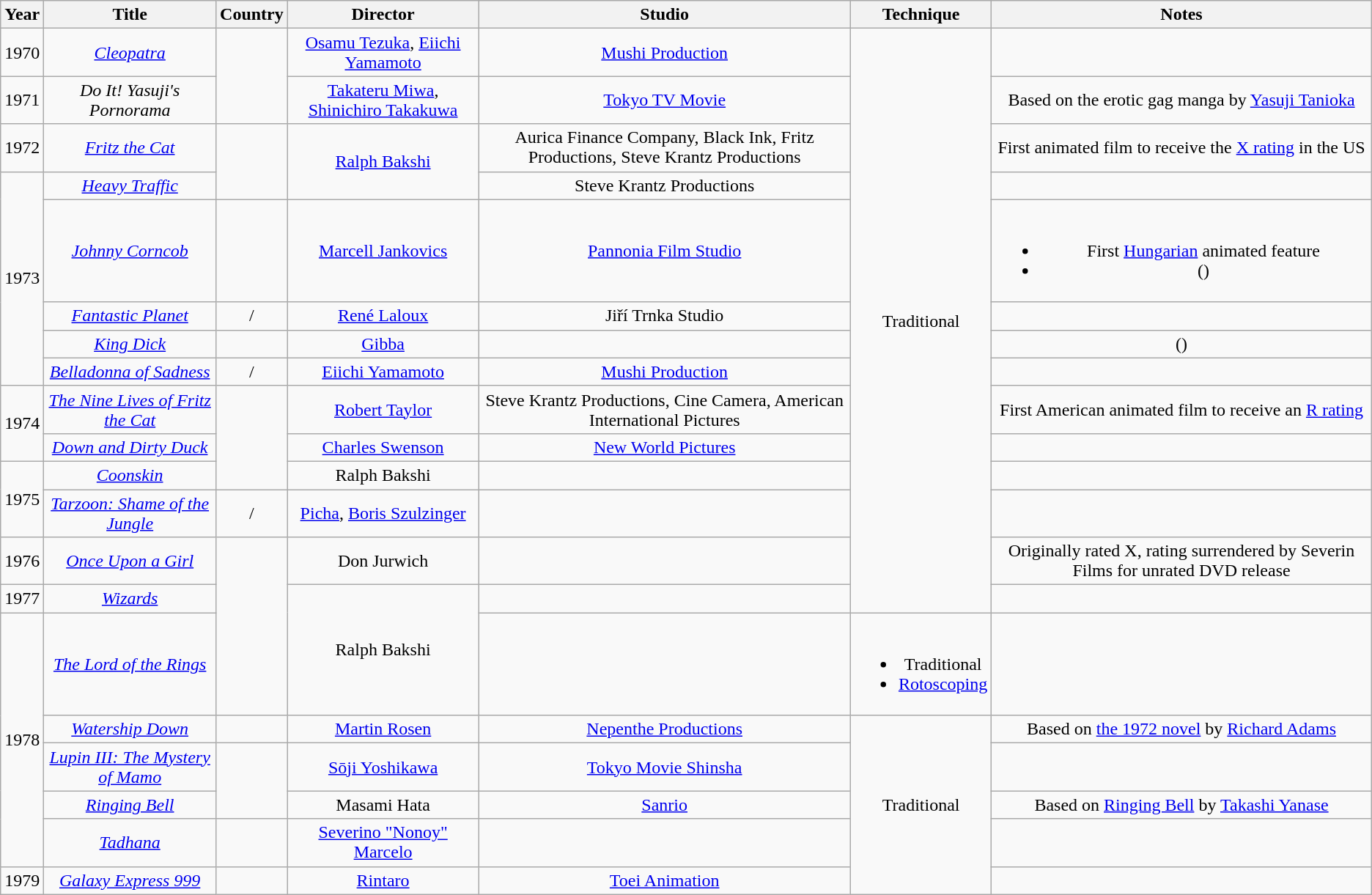<table class="wikitable sortable" style="text-align:center;">
<tr>
<th scope="col">Year</th>
<th scope="col">Title</th>
<th scope="col">Country</th>
<th scope="col">Director</th>
<th scope="col">Studio</th>
<th scope="col">Technique</th>
<th scope="col">Notes</th>
</tr>
<tr>
<td>1970</td>
<td><em><a href='#'>Cleopatra</a></em></td>
<td rowspan="2"></td>
<td><a href='#'>Osamu Tezuka</a>, <a href='#'>Eiichi Yamamoto</a></td>
<td><a href='#'>Mushi Production</a></td>
<td rowspan="14">Traditional</td>
<td></td>
</tr>
<tr>
<td>1971</td>
<td><em>Do It! Yasuji's Pornorama</em></td>
<td><a href='#'>Takateru Miwa</a>, <a href='#'>Shinichiro Takakuwa</a></td>
<td><a href='#'>Tokyo TV Movie</a></td>
<td>Based on the erotic gag manga by <a href='#'>Yasuji Tanioka</a></td>
</tr>
<tr>
<td>1972</td>
<td><em><a href='#'>Fritz the Cat</a></em></td>
<td rowspan="2"></td>
<td rowspan="2"><a href='#'>Ralph Bakshi</a></td>
<td>Aurica Finance Company, Black Ink, Fritz Productions, Steve Krantz Productions</td>
<td>First animated film to receive the <a href='#'>X rating</a> in the US</td>
</tr>
<tr>
<td rowspan="5">1973</td>
<td><em><a href='#'>Heavy Traffic</a></em></td>
<td>Steve Krantz Productions</td>
<td></td>
</tr>
<tr>
<td><em><a href='#'>Johnny Corncob</a></em></td>
<td></td>
<td><a href='#'>Marcell Jankovics</a></td>
<td><a href='#'>Pannonia Film Studio</a></td>
<td><br><ul><li>First <a href='#'>Hungarian</a> animated feature</li><li>()</li></ul></td>
</tr>
<tr>
<td><em><a href='#'>Fantastic Planet</a></em></td>
<td>/</td>
<td><a href='#'>René Laloux</a></td>
<td>Jiří Trnka Studio</td>
<td></td>
</tr>
<tr>
<td><em><a href='#'>King Dick</a></em></td>
<td></td>
<td><a href='#'>Gibba</a></td>
<td></td>
<td>()</td>
</tr>
<tr>
<td><em><a href='#'>Belladonna of Sadness</a></em></td>
<td>/</td>
<td><a href='#'>Eiichi Yamamoto</a></td>
<td><a href='#'>Mushi Production</a></td>
<td></td>
</tr>
<tr>
<td rowspan="2">1974</td>
<td><em><a href='#'>The Nine Lives of Fritz the Cat</a></em></td>
<td rowspan="3"></td>
<td><a href='#'>Robert Taylor</a></td>
<td>Steve Krantz Productions, Cine Camera, American International Pictures</td>
<td>First American animated film to receive an <a href='#'>R rating</a></td>
</tr>
<tr>
<td><em><a href='#'>Down and Dirty Duck</a></em></td>
<td><a href='#'>Charles Swenson</a></td>
<td><a href='#'>New World Pictures</a></td>
<td></td>
</tr>
<tr>
<td rowspan="2">1975</td>
<td><em><a href='#'>Coonskin</a></em></td>
<td>Ralph Bakshi</td>
<td></td>
<td></td>
</tr>
<tr>
<td><em><a href='#'>Tarzoon: Shame of the Jungle</a></em></td>
<td>/</td>
<td><a href='#'>Picha</a>, <a href='#'>Boris Szulzinger</a></td>
<td></td>
<td></td>
</tr>
<tr>
<td>1976</td>
<td><em><a href='#'>Once Upon a Girl</a></em></td>
<td rowspan="3"></td>
<td>Don Jurwich</td>
<td></td>
<td>Originally rated X, rating surrendered by Severin Films for unrated DVD release</td>
</tr>
<tr>
<td>1977</td>
<td><em><a href='#'>Wizards</a></em></td>
<td rowspan="2">Ralph Bakshi</td>
<td></td>
<td></td>
</tr>
<tr>
<td rowspan="5">1978</td>
<td><em><a href='#'>The Lord of the Rings</a></em></td>
<td></td>
<td><br><ul><li>Traditional</li><li><a href='#'>Rotoscoping</a></li></ul></td>
<td></td>
</tr>
<tr>
<td><em><a href='#'>Watership Down</a></em></td>
<td></td>
<td><a href='#'>Martin Rosen</a></td>
<td><a href='#'>Nepenthe Productions</a></td>
<td rowspan="5">Traditional</td>
<td>Based on <a href='#'>the 1972 novel</a> by <a href='#'>Richard Adams</a></td>
</tr>
<tr>
<td><em><a href='#'>Lupin III: The Mystery of Mamo</a></em></td>
<td rowspan="2"></td>
<td><a href='#'>Sōji Yoshikawa</a></td>
<td><a href='#'>Tokyo Movie Shinsha</a></td>
<td></td>
</tr>
<tr>
<td><em><a href='#'>Ringing Bell</a></em></td>
<td>Masami Hata</td>
<td><a href='#'>Sanrio</a></td>
<td>Based on <a href='#'>Ringing Bell</a> by <a href='#'>Takashi Yanase</a></td>
</tr>
<tr>
<td><em><a href='#'>Tadhana</a></em></td>
<td></td>
<td><a href='#'>Severino "Nonoy" Marcelo</a></td>
<td></td>
<td></td>
</tr>
<tr>
<td>1979</td>
<td><a href='#'><em>Galaxy Express 999</em></a></td>
<td></td>
<td><a href='#'>Rintaro</a></td>
<td><a href='#'>Toei Animation</a></td>
<td></td>
</tr>
</table>
